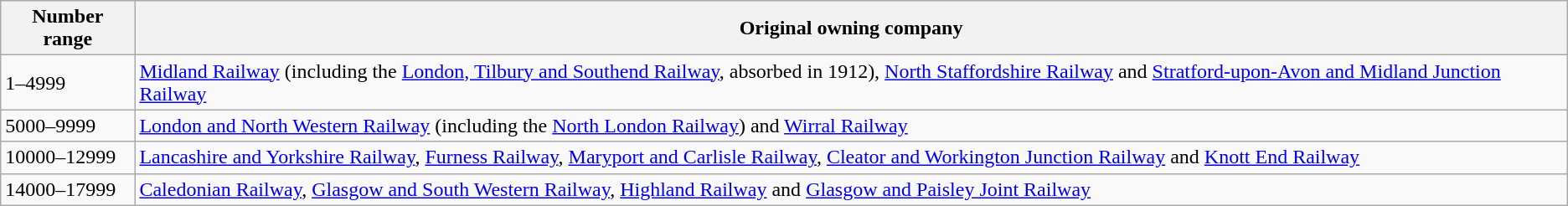<table class="wikitable">
<tr>
<th>Number range</th>
<th>Original owning company</th>
</tr>
<tr>
<td>1–4999</td>
<td><a href='#'>Midland Railway</a> (including the <a href='#'>London, Tilbury and Southend Railway</a>, absorbed in 1912), <a href='#'>North Staffordshire Railway</a> and <a href='#'>Stratford-upon-Avon and Midland Junction Railway</a></td>
</tr>
<tr>
<td>5000–9999</td>
<td><a href='#'>London and North Western Railway</a> (including the <a href='#'>North London Railway</a>) and <a href='#'>Wirral Railway</a></td>
</tr>
<tr>
<td>10000–12999</td>
<td><a href='#'>Lancashire and Yorkshire Railway</a>, <a href='#'>Furness Railway</a>, <a href='#'>Maryport and Carlisle Railway</a>, <a href='#'>Cleator and Workington Junction Railway</a> and <a href='#'>Knott End Railway</a></td>
</tr>
<tr>
<td>14000–17999</td>
<td><a href='#'>Caledonian Railway</a>, <a href='#'>Glasgow and South Western Railway</a>, <a href='#'>Highland Railway</a> and <a href='#'>Glasgow and Paisley Joint Railway</a></td>
</tr>
</table>
